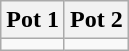<table class="wikitable">
<tr>
<th>Pot 1</th>
<th>Pot 2</th>
</tr>
<tr>
<td valign=top></td>
<td valign=top></td>
</tr>
</table>
